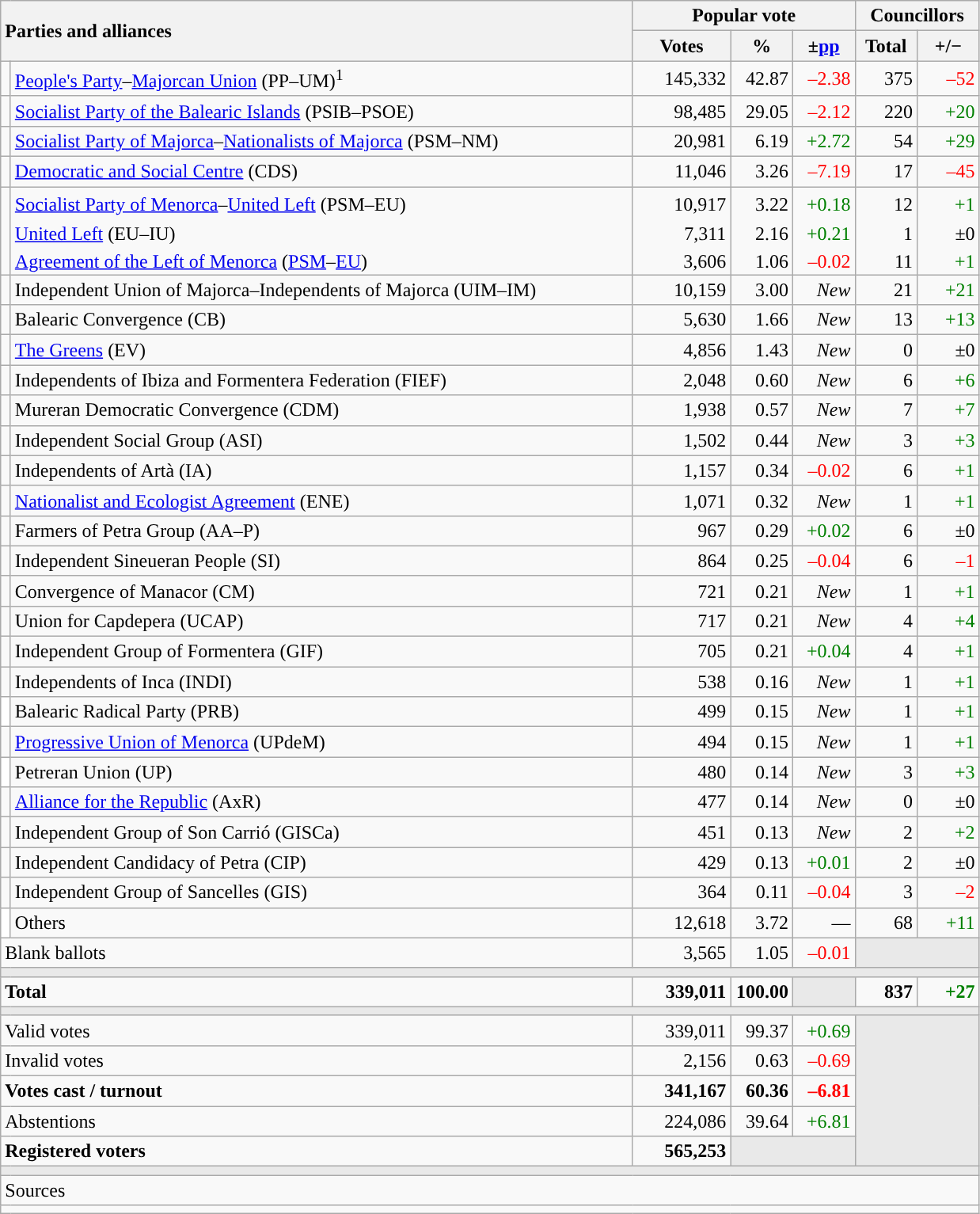<table class="wikitable" style="text-align:right;">
<tr>
<th style="text-align:left;" rowspan="2" colspan="2" width="525">Parties and alliances</th>
<th colspan="3">Popular vote</th>
<th colspan="2">Councillors</th>
</tr>
<tr>
<th width="75">Votes</th>
<th width="45">%</th>
<th width="45">±<a href='#'>pp</a></th>
<th width="45">Total</th>
<th width="45">+/−</th>
</tr>
<tr>
<td width="1" style="color:inherit;background:"></td>
<td align="left"><a href='#'>People's Party</a>–<a href='#'>Majorcan Union</a> (PP–UM)<sup>1</sup></td>
<td>145,332</td>
<td>42.87</td>
<td style="color:red;">–2.38</td>
<td>375</td>
<td style="color:red;">–52</td>
</tr>
<tr>
<td style="color:inherit;background:"></td>
<td align="left"><a href='#'>Socialist Party of the Balearic Islands</a> (PSIB–PSOE)</td>
<td>98,485</td>
<td>29.05</td>
<td style="color:red;">–2.12</td>
<td>220</td>
<td style="color:green;">+20</td>
</tr>
<tr>
<td style="color:inherit;background:"></td>
<td align="left"><a href='#'>Socialist Party of Majorca</a>–<a href='#'>Nationalists of Majorca</a> (PSM–NM)</td>
<td>20,981</td>
<td>6.19</td>
<td style="color:green;">+2.72</td>
<td>54</td>
<td style="color:green;">+29</td>
</tr>
<tr>
<td style="color:inherit;background:"></td>
<td align="left"><a href='#'>Democratic and Social Centre</a> (CDS)</td>
<td>11,046</td>
<td>3.26</td>
<td style="color:red;">–7.19</td>
<td>17</td>
<td style="color:red;">–45</td>
</tr>
<tr style="line-height:22px;">
<td rowspan="3" style="color:inherit;background:"></td>
<td align="left"><a href='#'>Socialist Party of Menorca</a>–<a href='#'>United Left</a> (PSM–EU)</td>
<td>10,917</td>
<td>3.22</td>
<td style="color:green;">+0.18</td>
<td>12</td>
<td style="color:green;">+1</td>
</tr>
<tr style="border-bottom-style:hidden; border-top-style:hidden; line-height:16px;">
<td align="left"><span><a href='#'>United Left</a> (EU–IU)</span></td>
<td>7,311</td>
<td>2.16</td>
<td style="color:green;">+0.21</td>
<td>1</td>
<td>±0</td>
</tr>
<tr style="line-height:16px;">
<td align="left"><span><a href='#'>Agreement of the Left of Menorca</a> (<a href='#'>PSM</a>–<a href='#'>EU</a>)</span></td>
<td>3,606</td>
<td>1.06</td>
<td style="color:red;">–0.02</td>
<td>11</td>
<td style="color:green;">+1</td>
</tr>
<tr>
<td style="color:inherit;background:"></td>
<td align="left">Independent Union of Majorca–Independents of Majorca (UIM–IM)</td>
<td>10,159</td>
<td>3.00</td>
<td><em>New</em></td>
<td>21</td>
<td style="color:green;">+21</td>
</tr>
<tr>
<td style="color:inherit;background:"></td>
<td align="left">Balearic Convergence (CB)</td>
<td>5,630</td>
<td>1.66</td>
<td><em>New</em></td>
<td>13</td>
<td style="color:green;">+13</td>
</tr>
<tr>
<td style="color:inherit;background:"></td>
<td align="left"><a href='#'>The Greens</a> (EV)</td>
<td>4,856</td>
<td>1.43</td>
<td><em>New</em></td>
<td>0</td>
<td>±0</td>
</tr>
<tr>
<td style="color:inherit;background:"></td>
<td align="left">Independents of Ibiza and Formentera Federation (FIEF)</td>
<td>2,048</td>
<td>0.60</td>
<td><em>New</em></td>
<td>6</td>
<td style="color:green;">+6</td>
</tr>
<tr>
<td style="color:inherit;background:"></td>
<td align="left">Mureran Democratic Convergence (CDM)</td>
<td>1,938</td>
<td>0.57</td>
<td><em>New</em></td>
<td>7</td>
<td style="color:green;">+7</td>
</tr>
<tr>
<td style="color:inherit;background:"></td>
<td align="left">Independent Social Group (ASI)</td>
<td>1,502</td>
<td>0.44</td>
<td><em>New</em></td>
<td>3</td>
<td style="color:green;">+3</td>
</tr>
<tr>
<td style="color:inherit;background:"></td>
<td align="left">Independents of Artà (IA)</td>
<td>1,157</td>
<td>0.34</td>
<td style="color:red;">–0.02</td>
<td>6</td>
<td style="color:green;">+1</td>
</tr>
<tr>
<td style="color:inherit;background:"></td>
<td align="left"><a href='#'>Nationalist and Ecologist Agreement</a> (ENE)</td>
<td>1,071</td>
<td>0.32</td>
<td><em>New</em></td>
<td>1</td>
<td style="color:green;">+1</td>
</tr>
<tr>
<td style="color:inherit;background:"></td>
<td align="left">Farmers of Petra Group (AA–P)</td>
<td>967</td>
<td>0.29</td>
<td style="color:green;">+0.02</td>
<td>6</td>
<td>±0</td>
</tr>
<tr>
<td style="color:inherit;background:"></td>
<td align="left">Independent Sineueran People (SI)</td>
<td>864</td>
<td>0.25</td>
<td style="color:red;">–0.04</td>
<td>6</td>
<td style="color:red;">–1</td>
</tr>
<tr>
<td style="color:inherit;background:"></td>
<td align="left">Convergence of Manacor (CM)</td>
<td>721</td>
<td>0.21</td>
<td><em>New</em></td>
<td>1</td>
<td style="color:green;">+1</td>
</tr>
<tr>
<td style="color:inherit;background:"></td>
<td align="left">Union for Capdepera (UCAP)</td>
<td>717</td>
<td>0.21</td>
<td><em>New</em></td>
<td>4</td>
<td style="color:green;">+4</td>
</tr>
<tr>
<td style="color:inherit;background:"></td>
<td align="left">Independent Group of Formentera (GIF)</td>
<td>705</td>
<td>0.21</td>
<td style="color:green;">+0.04</td>
<td>4</td>
<td style="color:green;">+1</td>
</tr>
<tr>
<td style="color:inherit;background:"></td>
<td align="left">Independents of Inca (INDI)</td>
<td>538</td>
<td>0.16</td>
<td><em>New</em></td>
<td>1</td>
<td style="color:green;">+1</td>
</tr>
<tr>
<td bgcolor="white"></td>
<td align="left">Balearic Radical Party (PRB)</td>
<td>499</td>
<td>0.15</td>
<td><em>New</em></td>
<td>1</td>
<td style="color:green;">+1</td>
</tr>
<tr>
<td style="color:inherit;background:"></td>
<td align="left"><a href='#'>Progressive Union of Menorca</a> (UPdeM)</td>
<td>494</td>
<td>0.15</td>
<td><em>New</em></td>
<td>1</td>
<td style="color:green;">+1</td>
</tr>
<tr>
<td bgcolor="white"></td>
<td align="left">Petreran Union (UP)</td>
<td>480</td>
<td>0.14</td>
<td><em>New</em></td>
<td>3</td>
<td style="color:green;">+3</td>
</tr>
<tr>
<td style="color:inherit;background:"></td>
<td align="left"><a href='#'>Alliance for the Republic</a> (AxR)</td>
<td>477</td>
<td>0.14</td>
<td><em>New</em></td>
<td>0</td>
<td>±0</td>
</tr>
<tr>
<td style="color:inherit;background:"></td>
<td align="left">Independent Group of Son Carrió (GISCa)</td>
<td>451</td>
<td>0.13</td>
<td><em>New</em></td>
<td>2</td>
<td style="color:green;">+2</td>
</tr>
<tr>
<td style="color:inherit;background:"></td>
<td align="left">Independent Candidacy of Petra (CIP)</td>
<td>429</td>
<td>0.13</td>
<td style="color:green;">+0.01</td>
<td>2</td>
<td>±0</td>
</tr>
<tr>
<td style="color:inherit;background:"></td>
<td align="left">Independent Group of Sancelles (GIS)</td>
<td>364</td>
<td>0.11</td>
<td style="color:red;">–0.04</td>
<td>3</td>
<td style="color:red;">–2</td>
</tr>
<tr>
<td bgcolor="white"></td>
<td align="left">Others</td>
<td>12,618</td>
<td>3.72</td>
<td>—</td>
<td>68</td>
<td style="color:green;">+11</td>
</tr>
<tr>
<td align="left" colspan="2">Blank ballots</td>
<td>3,565</td>
<td>1.05</td>
<td style="color:red;">–0.01</td>
<td bgcolor="#E9E9E9" colspan="2"></td>
</tr>
<tr>
<td colspan="7" bgcolor="#E9E9E9"></td>
</tr>
<tr style="font-weight:bold;">
<td align="left" colspan="2">Total</td>
<td>339,011</td>
<td>100.00</td>
<td bgcolor="#E9E9E9"></td>
<td>837</td>
<td style="color:green;">+27</td>
</tr>
<tr>
<td colspan="7" bgcolor="#E9E9E9"></td>
</tr>
<tr>
<td align="left" colspan="2">Valid votes</td>
<td>339,011</td>
<td>99.37</td>
<td style="color:green;">+0.69</td>
<td bgcolor="#E9E9E9" colspan="2" rowspan="5"></td>
</tr>
<tr>
<td align="left" colspan="2">Invalid votes</td>
<td>2,156</td>
<td>0.63</td>
<td style="color:red;">–0.69</td>
</tr>
<tr style="font-weight:bold;">
<td align="left" colspan="2">Votes cast / turnout</td>
<td>341,167</td>
<td>60.36</td>
<td style="color:red;">–6.81</td>
</tr>
<tr>
<td align="left" colspan="2">Abstentions</td>
<td>224,086</td>
<td>39.64</td>
<td style="color:green;">+6.81</td>
</tr>
<tr style="font-weight:bold;">
<td align="left" colspan="2">Registered voters</td>
<td>565,253</td>
<td bgcolor="#E9E9E9" colspan="2"></td>
</tr>
<tr>
<td colspan="7" bgcolor="#E9E9E9"></td>
</tr>
<tr>
<td align="left" colspan="7">Sources</td>
</tr>
<tr>
<td colspan="7" style="text-align:left; max-width:790px;"></td>
</tr>
</table>
